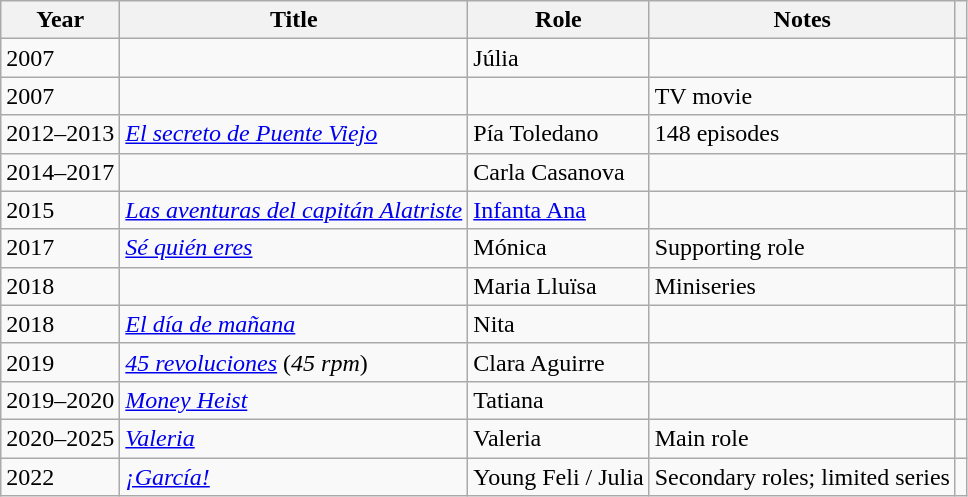<table class="wikitable sortable">
<tr>
<th>Year</th>
<th>Title</th>
<th>Role</th>
<th class="unsortable">Notes</th>
<th></th>
</tr>
<tr>
<td>2007</td>
<td><em></em></td>
<td>Júlia</td>
<td></td>
<td align = "center"></td>
</tr>
<tr>
<td>2007</td>
<td></td>
<td></td>
<td>TV movie</td>
<td align = "center"></td>
</tr>
<tr>
<td>2012–2013</td>
<td><em><a href='#'>El secreto de Puente Viejo</a></em></td>
<td>Pía Toledano</td>
<td>148 episodes</td>
<td align = "center"></td>
</tr>
<tr>
<td>2014–2017</td>
<td><em></em></td>
<td>Carla Casanova</td>
<td></td>
<td align = "center"></td>
</tr>
<tr>
<td>2015</td>
<td><em><a href='#'>Las aventuras del capitán Alatriste</a></em></td>
<td><a href='#'>Infanta Ana</a></td>
<td></td>
<td align = "center"></td>
</tr>
<tr>
<td>2017</td>
<td><em><a href='#'>Sé quién eres</a></em></td>
<td>Mónica</td>
<td>Supporting role</td>
<td align = "center"></td>
</tr>
<tr>
<td>2018</td>
<td></td>
<td>Maria Lluïsa</td>
<td>Miniseries</td>
<td align = "center"></td>
</tr>
<tr>
<td>2018</td>
<td><a href='#'><em>El día de mañana</em></a></td>
<td>Nita</td>
<td></td>
<td align = "center"></td>
</tr>
<tr>
<td>2019</td>
<td><a href='#'><em>45 revoluciones</em></a> (<em>45 rpm</em>)</td>
<td>Clara Aguirre</td>
<td></td>
<td align = "center"></td>
</tr>
<tr>
<td>2019–2020</td>
<td><em><a href='#'>Money Heist</a></em></td>
<td>Tatiana</td>
<td></td>
<td align = "center"></td>
</tr>
<tr>
<td>2020–2025</td>
<td><em><a href='#'>Valeria</a></em></td>
<td>Valeria</td>
<td>Main role</td>
<td align = "center"></td>
</tr>
<tr>
<td>2022</td>
<td><em><a href='#'>¡García!</a></em></td>
<td>Young Feli / Julia</td>
<td>Secondary roles; limited series</td>
<td align = "center"></td>
</tr>
</table>
